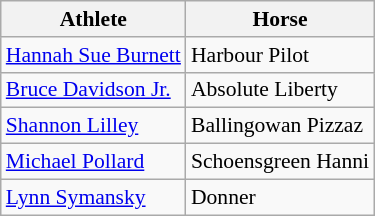<table class="wikitable" style="font-size:90%">
<tr>
<th>Athlete</th>
<th>Horse</th>
</tr>
<tr>
<td><a href='#'>Hannah Sue Burnett</a></td>
<td>Harbour Pilot</td>
</tr>
<tr>
<td><a href='#'>Bruce Davidson Jr.</a></td>
<td>Absolute Liberty</td>
</tr>
<tr>
<td><a href='#'>Shannon Lilley</a></td>
<td>Ballingowan Pizzaz</td>
</tr>
<tr>
<td><a href='#'>Michael Pollard</a></td>
<td>Schoensgreen Hanni</td>
</tr>
<tr>
<td><a href='#'>Lynn Symansky</a></td>
<td>Donner</td>
</tr>
</table>
